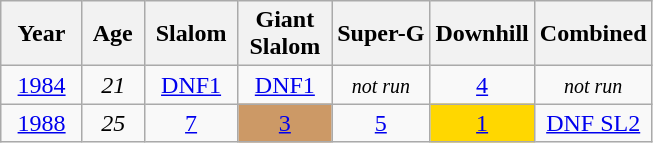<table class=wikitable style="text-align:center">
<tr>
<th>  Year  </th>
<th> Age </th>
<th> Slalom </th>
<th> Giant <br> Slalom </th>
<th>Super-G</th>
<th>Downhill</th>
<th>Combined</th>
</tr>
<tr>
<td><a href='#'>1984</a></td>
<td><em>21</em></td>
<td><a href='#'>DNF1</a></td>
<td><a href='#'>DNF1</a></td>
<td><small><em>not run</em></small></td>
<td><a href='#'>4</a></td>
<td><small><em>not run</em></small></td>
</tr>
<tr>
<td><a href='#'>1988</a></td>
<td><em>25</em></td>
<td><a href='#'>7</a></td>
<td style="background:#c96;"><a href='#'>3</a></td>
<td><a href='#'>5</a></td>
<td style="background:gold;"><a href='#'>1</a></td>
<td><a href='#'>DNF SL2</a></td>
</tr>
</table>
